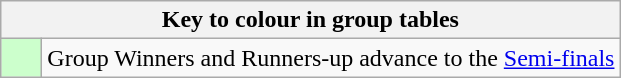<table class="wikitable" style="text-align: center;">
<tr>
<th colspan=2>Key to colour in group tables</th>
</tr>
<tr>
<td bgcolor=#ccffcc style="width: 20px;"></td>
<td align=left>Group Winners and Runners-up advance to the <a href='#'>Semi-finals</a></td>
</tr>
</table>
